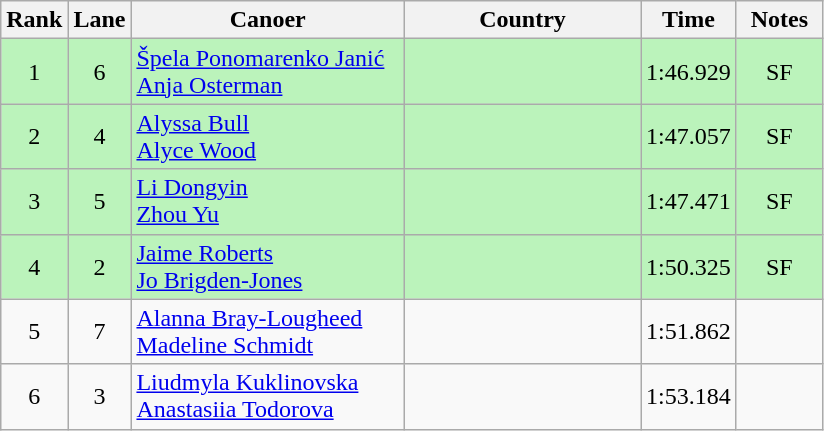<table class="wikitable" style="text-align:center;">
<tr>
<th width=30>Rank</th>
<th width=30>Lane</th>
<th width=175>Canoer</th>
<th width=150>Country</th>
<th width=30>Time</th>
<th width=50>Notes</th>
</tr>
<tr bgcolor=bbf3bb>
<td>1</td>
<td>6</td>
<td align=left><a href='#'>Špela Ponomarenko Janić</a><br><a href='#'>Anja Osterman</a></td>
<td align=left></td>
<td>1:46.929</td>
<td>SF</td>
</tr>
<tr bgcolor=bbf3bb>
<td>2</td>
<td>4</td>
<td align=left><a href='#'>Alyssa Bull</a><br><a href='#'>Alyce Wood</a></td>
<td align=left></td>
<td>1:47.057</td>
<td>SF</td>
</tr>
<tr bgcolor=bbf3bb>
<td>3</td>
<td>5</td>
<td align=left><a href='#'>Li Dongyin</a><br><a href='#'>Zhou Yu</a></td>
<td align=left></td>
<td>1:47.471</td>
<td>SF</td>
</tr>
<tr bgcolor=bbf3bb>
<td>4</td>
<td>2</td>
<td align=left><a href='#'>Jaime Roberts</a><br><a href='#'>Jo Brigden-Jones</a></td>
<td align=left></td>
<td>1:50.325</td>
<td>SF</td>
</tr>
<tr>
<td>5</td>
<td>7</td>
<td align=left><a href='#'>Alanna Bray-Lougheed</a><br><a href='#'>Madeline Schmidt</a></td>
<td align=left></td>
<td>1:51.862</td>
<td></td>
</tr>
<tr>
<td>6</td>
<td>3</td>
<td align=left><a href='#'>Liudmyla Kuklinovska</a><br><a href='#'>Anastasiia Todorova</a></td>
<td align=left></td>
<td>1:53.184</td>
<td></td>
</tr>
</table>
